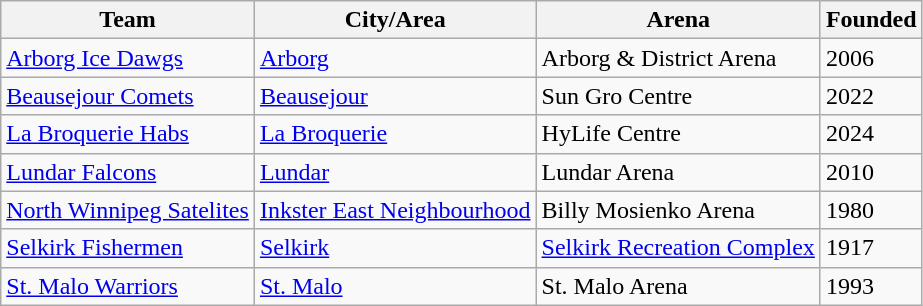<table class="wikitable">
<tr>
<th>Team</th>
<th>City/Area</th>
<th>Arena</th>
<th>Founded</th>
</tr>
<tr>
<td><a href='#'>Arborg Ice Dawgs</a></td>
<td><a href='#'>Arborg</a></td>
<td>Arborg & District Arena</td>
<td>2006</td>
</tr>
<tr>
<td><a href='#'>Beausejour Comets</a></td>
<td><a href='#'>Beausejour</a></td>
<td>Sun Gro Centre</td>
<td>2022</td>
</tr>
<tr>
<td><a href='#'>La Broquerie Habs</a></td>
<td><a href='#'>La Broquerie</a></td>
<td>HyLife Centre</td>
<td>2024</td>
</tr>
<tr>
<td><a href='#'>Lundar Falcons</a></td>
<td><a href='#'>Lundar</a></td>
<td>Lundar Arena</td>
<td>2010</td>
</tr>
<tr>
<td><a href='#'>North Winnipeg Satelites</a></td>
<td><a href='#'>Inkster East Neighbourhood</a></td>
<td>Billy Mosienko Arena</td>
<td>1980</td>
</tr>
<tr>
<td><a href='#'>Selkirk Fishermen</a></td>
<td><a href='#'>Selkirk</a></td>
<td><a href='#'>Selkirk Recreation Complex</a></td>
<td>1917</td>
</tr>
<tr>
<td><a href='#'>St. Malo Warriors</a></td>
<td><a href='#'>St. Malo</a></td>
<td>St. Malo Arena</td>
<td>1993</td>
</tr>
</table>
